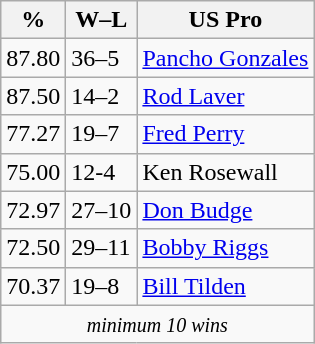<table class=wikitable style="display:inline-table;">
<tr>
<th>%</th>
<th>W–L</th>
<th>US Pro</th>
</tr>
<tr>
<td>87.80</td>
<td>36–5</td>
<td> <a href='#'>Pancho Gonzales</a></td>
</tr>
<tr>
<td>87.50</td>
<td>14–2</td>
<td> <a href='#'>Rod Laver</a></td>
</tr>
<tr>
<td>77.27</td>
<td>19–7</td>
<td> <a href='#'>Fred Perry</a></td>
</tr>
<tr>
<td>75.00</td>
<td>12-4</td>
<td> Ken Rosewall</td>
</tr>
<tr>
<td>72.97</td>
<td>27–10</td>
<td> <a href='#'>Don Budge</a></td>
</tr>
<tr>
<td>72.50</td>
<td>29–11</td>
<td> <a href='#'>Bobby Riggs</a></td>
</tr>
<tr>
<td>70.37</td>
<td>19–8</td>
<td> <a href='#'>Bill Tilden</a></td>
</tr>
<tr>
<td colspan="3" style="text-align: center;"><small><em>minimum 10 wins</em></small></td>
</tr>
</table>
